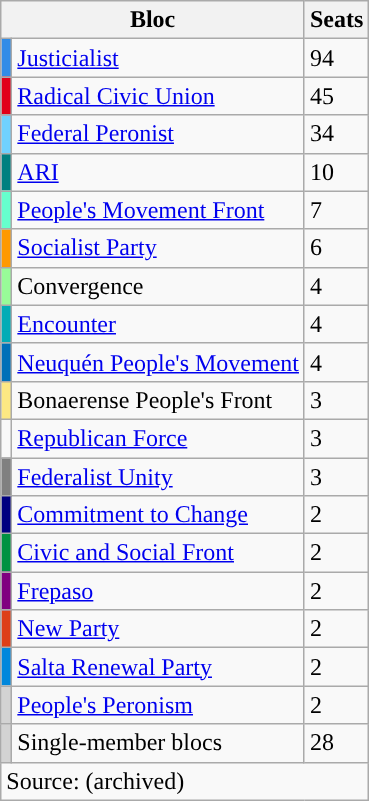<table class="wikitable">
<tr>
<th colspan="2">Bloc</th>
<th>Seats</th>
</tr>
<tr>
<td bgcolor=#318CE7></td>
<td><a href='#'>Justicialist</a></td>
<td>94</td>
</tr>
<tr>
<td bgcolor="#E10019"></td>
<td><a href='#'>Radical Civic Union</a></td>
<td>45</td>
</tr>
<tr>
<td bgcolor="#70d1fe"></td>
<td><a href='#'>Federal Peronist</a></td>
<td>34</td>
</tr>
<tr>
<td bgcolor="#008080 "></td>
<td><a href='#'>ARI</a></td>
<td>10</td>
</tr>
<tr>
<td bgcolor="#66ffcd"></td>
<td><a href='#'>People's Movement Front</a></td>
<td>7</td>
</tr>
<tr>
<td bgcolor="#FF9900"></td>
<td><a href='#'>Socialist Party</a></td>
<td>6</td>
</tr>
<tr>
<td bgcolor=#98FB98></td>
<td>Convergence</td>
<td>4</td>
</tr>
<tr>
<td bgcolor=#03ACB6></td>
<td><a href='#'>Encounter</a></td>
<td>4</td>
</tr>
<tr>
<td bgcolor="#0070b8"></td>
<td><a href='#'>Neuquén People's Movement</a></td>
<td>4</td>
</tr>
<tr>
<td bgcolor=#FCE883></td>
<td>Bonaerense People's Front</td>
<td>3</td>
</tr>
<tr>
<td bgcolor=></td>
<td><a href='#'>Republican Force</a></td>
<td>3</td>
</tr>
<tr>
<td bgcolor="#808080"></td>
<td><a href='#'>Federalist Unity</a></td>
<td>3</td>
</tr>
<tr>
<td bgcolor=#000080></td>
<td><a href='#'>Commitment to Change</a></td>
<td>2</td>
</tr>
<tr>
<td bgcolor=#009241></td>
<td><a href='#'>Civic and Social Front</a></td>
<td>2</td>
</tr>
<tr>
<td bgcolor=purple></td>
<td><a href='#'>Frepaso</a></td>
<td>2</td>
</tr>
<tr>
<td bgcolor="#dd3f18"></td>
<td><a href='#'>New Party</a></td>
<td>2</td>
</tr>
<tr>
<td bgcolor=#0087DC></td>
<td><a href='#'>Salta Renewal Party</a></td>
<td>2</td>
</tr>
<tr>
<td bgcolor="#D3D3D3 "></td>
<td><a href='#'>People's Peronism</a></td>
<td>2</td>
</tr>
<tr>
<td bgcolor="#D3D3D3"></td>
<td>Single-member blocs</td>
<td>28</td>
</tr>
<tr>
<td colspan=4>Source:  (archived)</td>
</tr>
</table>
